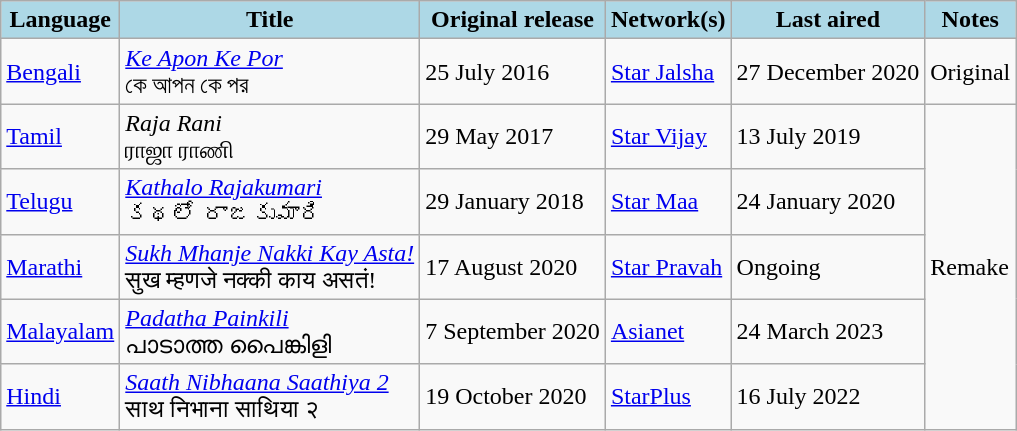<table class="wikitable">
<tr>
<th style="background:LightBlue">Language</th>
<th style="background:LightBlue">Title</th>
<th style="background:LightBlue">Original release</th>
<th style="background:LightBlue">Network(s)</th>
<th style="background:LightBlue">Last aired</th>
<th style="background:LightBlue">Notes</th>
</tr>
<tr>
<td><a href='#'>Bengali</a></td>
<td><em><a href='#'>Ke Apon Ke Por</a></em> <br> কে আপন কে পর</td>
<td>25 July 2016</td>
<td><a href='#'>Star Jalsha</a></td>
<td>27 December 2020</td>
<td>Original</td>
</tr>
<tr>
<td><a href='#'>Tamil</a></td>
<td><em>Raja Rani</em> <br> ராஜா ராணி</td>
<td>29 May 2017</td>
<td><a href='#'>Star Vijay</a></td>
<td>13 July 2019</td>
<td rowspan="5">Remake</td>
</tr>
<tr>
<td><a href='#'>Telugu</a></td>
<td><em><a href='#'>Kathalo Rajakumari</a></em> <br> కథలో రాజకుమారి</td>
<td>29 January 2018</td>
<td><a href='#'>Star Maa</a></td>
<td>24 January 2020</td>
</tr>
<tr>
<td><a href='#'>Marathi</a></td>
<td><em><a href='#'>Sukh Mhanje Nakki Kay Asta!</a></em> <br> सुख म्हणजे नक्की काय असतं!</td>
<td>17 August 2020</td>
<td><a href='#'>Star Pravah</a></td>
<td>Ongoing</td>
</tr>
<tr>
<td><a href='#'>Malayalam</a></td>
<td><em><a href='#'>Padatha Painkili</a></em> <br> പാടാത്ത പൈങ്കിളി</td>
<td>7 September 2020</td>
<td><a href='#'>Asianet</a></td>
<td>24 March 2023</td>
</tr>
<tr>
<td><a href='#'>Hindi</a></td>
<td><em><a href='#'>Saath Nibhaana Saathiya 2</a></em> <br> साथ निभाना साथिया २</td>
<td>19 October 2020</td>
<td><a href='#'>StarPlus</a></td>
<td>16 July 2022</td>
</tr>
</table>
